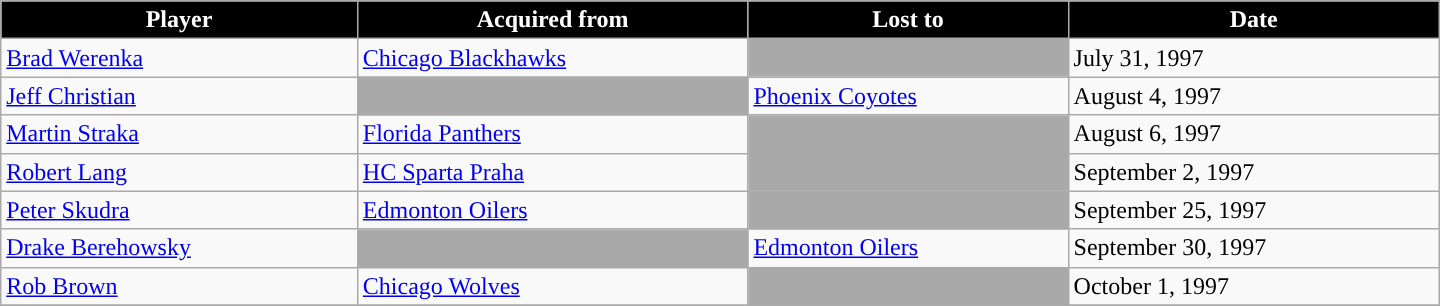<table class="wikitable" style="width:60em">
<tr style="text-align:center; background:#ddd;">
<th style="color:white; background:#000000; ">Player</th>
<th style="color:white; background:#000000; ">Acquired from</th>
<th style="color:white; background:#000000; ">Lost to</th>
<th style="color:white; background:#000000; ">Date</th>
</tr>
<tr>
<td><a href='#'>Brad Werenka</a></td>
<td><a href='#'>Chicago Blackhawks</a></td>
<td style="background:darkgray;"></td>
<td>July 31, 1997</td>
</tr>
<tr>
<td><a href='#'>Jeff Christian</a></td>
<td style="background:darkgray;"></td>
<td><a href='#'>Phoenix Coyotes</a></td>
<td>August 4, 1997</td>
</tr>
<tr>
<td><a href='#'>Martin Straka</a></td>
<td><a href='#'>Florida Panthers</a></td>
<td style="background:darkgray;"></td>
<td>August 6, 1997</td>
</tr>
<tr>
<td><a href='#'>Robert Lang</a></td>
<td><a href='#'>HC Sparta Praha</a></td>
<td style="background:darkgray;"></td>
<td>September 2, 1997</td>
</tr>
<tr>
<td><a href='#'>Peter Skudra</a></td>
<td><a href='#'>Edmonton Oilers</a></td>
<td style="background:darkgray;"></td>
<td>September 25, 1997</td>
</tr>
<tr>
<td><a href='#'>Drake Berehowsky</a></td>
<td style="background:darkgray;"></td>
<td><a href='#'>Edmonton Oilers</a></td>
<td>September 30, 1997</td>
</tr>
<tr>
<td><a href='#'>Rob Brown</a></td>
<td><a href='#'>Chicago Wolves</a></td>
<td style="background:darkgray;"></td>
<td>October 1, 1997</td>
</tr>
<tr>
</tr>
</table>
